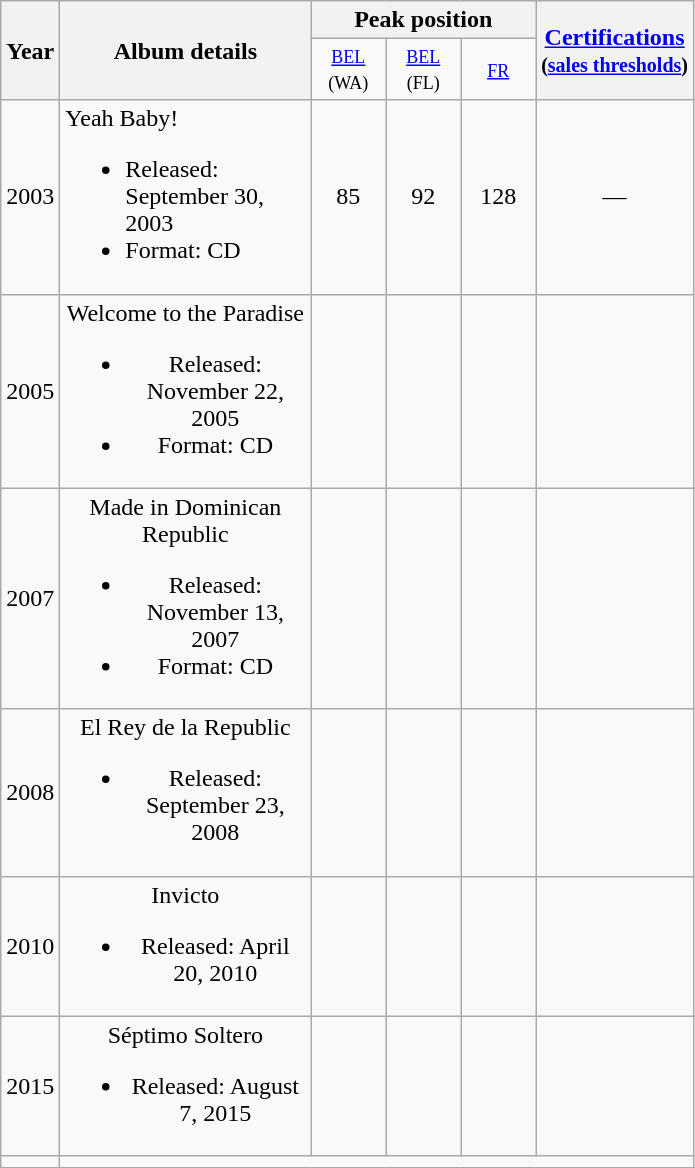<table class="wikitable" style=text-align:center;>
<tr>
<th rowspan="2" width="3">Year</th>
<th width="160" rowspan="2">Album details</th>
<th colspan="3">Peak position</th>
<th rowspan="2"><a href='#'>Certifications</a><br><small>(<a href='#'>sales thresholds</a>)</small></th>
</tr>
<tr>
<td style="width:3em;font-size:90%"><small><a href='#'>BEL</a> <br>(WA)<br></small></td>
<td style="width:3em;font-size:90%"><small><a href='#'>BEL</a> <br>(FL) <br> </small></td>
<td style="width:3em;font-size:90%"><small><a href='#'>FR</a><br> </small></td>
</tr>
<tr>
<td>2003</td>
<td align="left">Yeah Baby!<br><ul><li>Released:  September 30, 2003</li><li>Format: CD</li></ul></td>
<td align="center">85</td>
<td align="center">92</td>
<td align="center">128</td>
<td align="center">—</td>
</tr>
<tr>
<td>2005</td>
<td>Welcome to the Paradise<br><ul><li>Released: November 22, 2005</li><li>Format: CD</li></ul></td>
<td></td>
<td></td>
<td></td>
<td></td>
</tr>
<tr>
<td>2007</td>
<td>Made in Dominican Republic<br><ul><li>Released:  November 13, 2007</li><li>Format: CD</li></ul></td>
<td></td>
<td></td>
<td></td>
<td></td>
</tr>
<tr>
<td>2008</td>
<td>El Rey de la Republic<br><ul><li>Released: September 23, 2008</li></ul></td>
<td></td>
<td></td>
<td></td>
<td></td>
</tr>
<tr>
<td>2010</td>
<td>Invicto<br><ul><li>Released: April 20, 2010</li></ul></td>
<td></td>
<td></td>
<td></td>
<td></td>
</tr>
<tr>
<td>2015</td>
<td>Séptimo Soltero<br><ul><li>Released: August 7, 2015</li></ul></td>
<td></td>
<td></td>
<td></td>
<td></td>
</tr>
<tr>
<td></td>
</tr>
</table>
